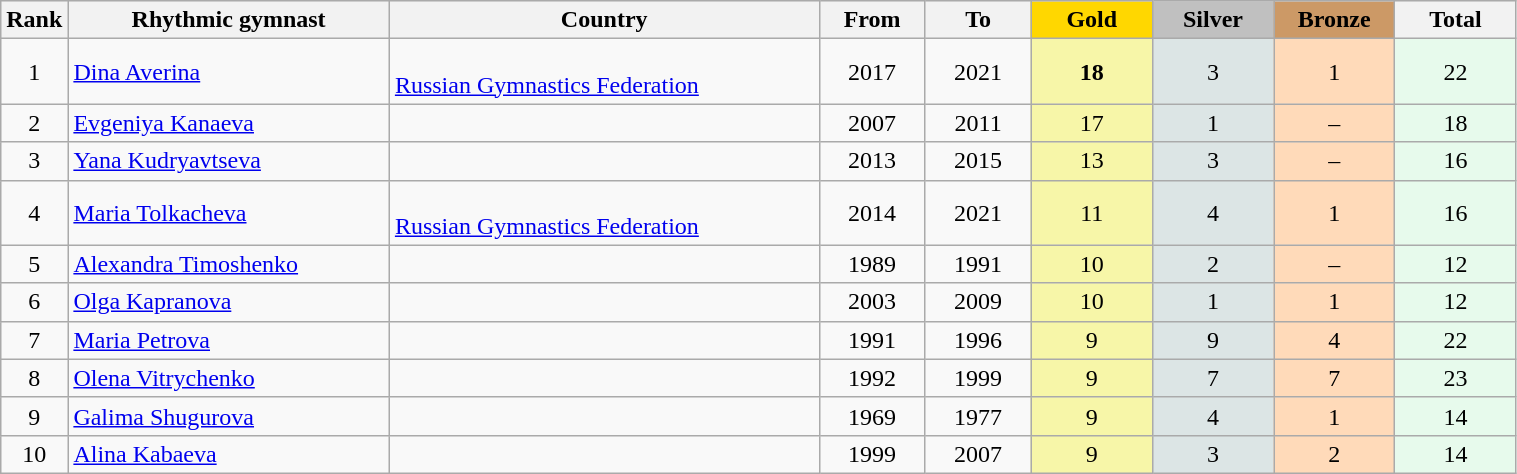<table class="wikitable plainrowheaders" width=80% style="text-align:center;">
<tr style="background-color:#EDEDED;">
<th class="hintergrundfarbe5" style="width:1em">Rank</th>
<th class="hintergrundfarbe5">Rhythmic gymnast</th>
<th class="hintergrundfarbe5">Country</th>
<th class="hintergrundfarbe5" style="width:7%">From</th>
<th class="hintergrundfarbe5" style="width:7%">To</th>
<th style="background:    gold; width:8%">Gold</th>
<th style="background:  silver; width:8%">Silver</th>
<th style="background: #CC9966; width:8%">Bronze</th>
<th class="hintergrundfarbe5" style="width:8%">Total</th>
</tr>
<tr>
<td>1</td>
<td align="left"><a href='#'>Dina Averina</a></td>
<td align="left"><br> <a href='#'>Russian Gymnastics Federation</a></td>
<td>2017</td>
<td>2021</td>
<td bgcolor="#F7F6A8"><strong>18</strong></td>
<td bgcolor="#DCE5E5">3</td>
<td bgcolor="#FFDAB9">1</td>
<td bgcolor="#E7FAEC">22</td>
</tr>
<tr align="center">
<td>2</td>
<td align="left"><a href='#'>Evgeniya Kanaeva</a></td>
<td align="left"></td>
<td>2007</td>
<td>2011</td>
<td bgcolor="#F7F6A8">17</td>
<td bgcolor="#DCE5E5">1</td>
<td bgcolor="#FFDAB9">–</td>
<td bgcolor="#E7FAEC">18</td>
</tr>
<tr align="center">
<td>3</td>
<td align="left"><a href='#'>Yana Kudryavtseva</a></td>
<td align="left"></td>
<td>2013</td>
<td>2015</td>
<td bgcolor="#F7F6A8">13</td>
<td bgcolor="#DCE5E5">3</td>
<td bgcolor="#FFDAB9">–</td>
<td bgcolor="#E7FAEC">16</td>
</tr>
<tr align="center">
<td>4</td>
<td align="left"><a href='#'>Maria Tolkacheva</a></td>
<td align="left"><br> <a href='#'>Russian Gymnastics Federation</a></td>
<td>2014</td>
<td>2021</td>
<td bgcolor="#F7F6A8">11</td>
<td bgcolor="#DCE5E5">4</td>
<td bgcolor="#FFDAB9">1</td>
<td bgcolor="#E7FAEC">16</td>
</tr>
<tr align="center">
<td>5</td>
<td align="left"><a href='#'>Alexandra Timoshenko</a></td>
<td align="left"></td>
<td>1989</td>
<td>1991</td>
<td bgcolor="#F7F6A8">10</td>
<td bgcolor="#DCE5E5">2</td>
<td bgcolor="#FFDAB9">–</td>
<td bgcolor="#E7FAEC">12</td>
</tr>
<tr align="center">
<td>6</td>
<td align="left"><a href='#'>Olga Kapranova</a></td>
<td align="left"></td>
<td>2003</td>
<td>2009</td>
<td bgcolor="#F7F6A8">10</td>
<td bgcolor="#DCE5E5">1</td>
<td bgcolor="#FFDAB9">1</td>
<td bgcolor="#E7FAEC">12</td>
</tr>
<tr align="center">
<td>7</td>
<td align="left"><a href='#'>Maria Petrova</a></td>
<td align="left"></td>
<td>1991</td>
<td>1996</td>
<td bgcolor="#F7F6A8">9</td>
<td bgcolor="#DCE5E5">9</td>
<td bgcolor="#FFDAB9">4</td>
<td bgcolor="#E7FAEC">22</td>
</tr>
<tr align="center">
<td>8</td>
<td align="left"><a href='#'>Olena Vitrychenko</a></td>
<td align="left"></td>
<td>1992</td>
<td>1999</td>
<td bgcolor="#F7F6A8">9</td>
<td bgcolor="#DCE5E5">7</td>
<td bgcolor="#FFDAB9">7</td>
<td bgcolor="#E7FAEC">23</td>
</tr>
<tr align="center">
<td>9</td>
<td align="left"><a href='#'>Galima Shugurova</a></td>
<td align="left"></td>
<td>1969</td>
<td>1977</td>
<td bgcolor="#F7F6A8">9</td>
<td bgcolor="#DCE5E5">4</td>
<td bgcolor="#FFDAB9">1</td>
<td bgcolor="#E7FAEC">14</td>
</tr>
<tr align="center">
<td>10</td>
<td align="left"><a href='#'>Alina Kabaeva</a></td>
<td align="left"></td>
<td>1999</td>
<td>2007</td>
<td bgcolor="#F7F6A8">9</td>
<td bgcolor="#DCE5E5">3</td>
<td bgcolor="#FFDAB9">2</td>
<td bgcolor="#E7FAEC">14</td>
</tr>
</table>
